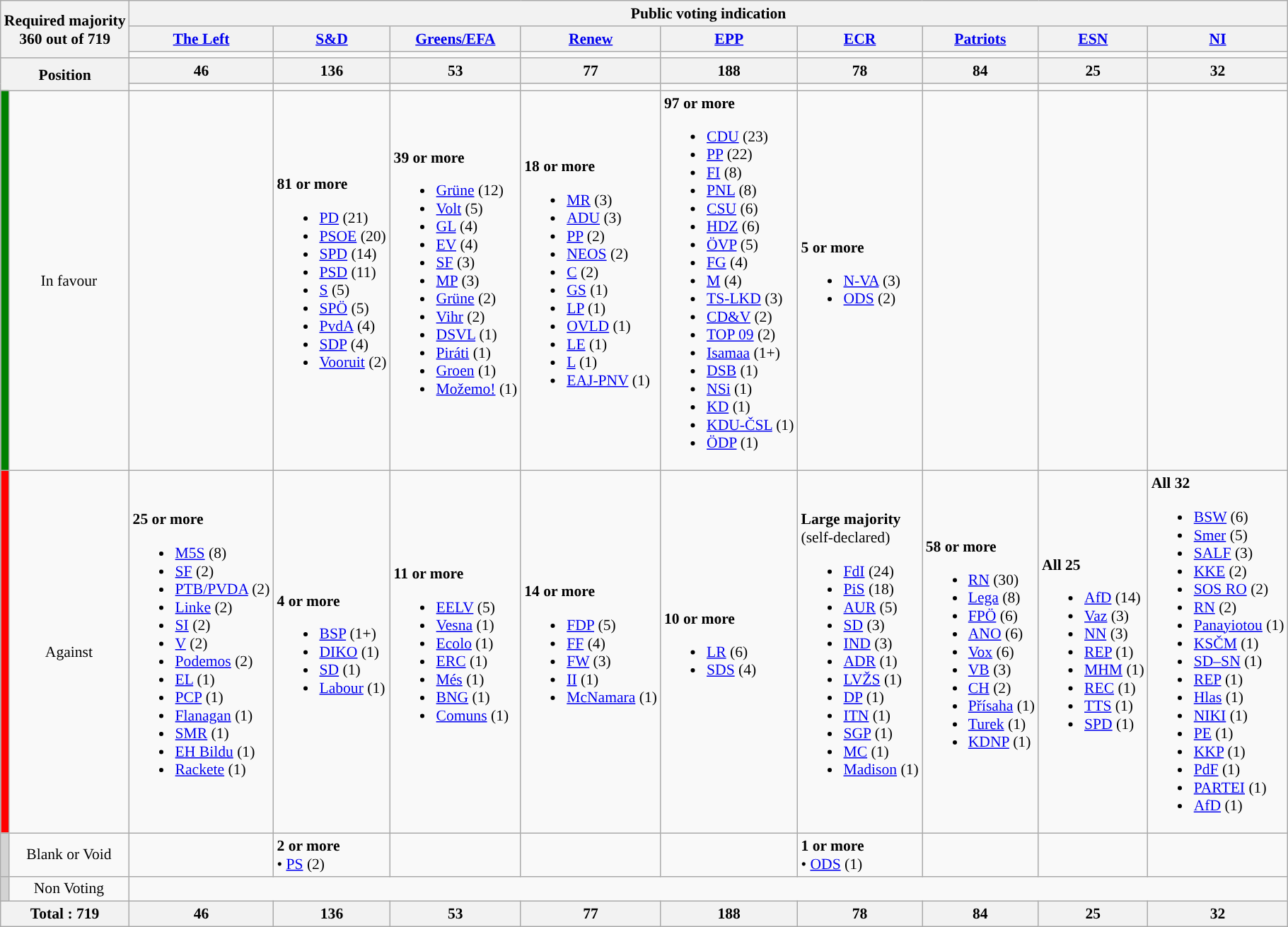<table class="wikitable mw-collapsible" style="text-align:left; font-size:90%;">
<tr>
<th colspan="2" rowspan="3">Required majority<br>360 out of 719 </th>
<th colspan="9">Public voting indication<br></th>
</tr>
<tr>
<th><a href='#'>The Left</a></th>
<th><a href='#'>S&D</a></th>
<th><a href='#'>Greens/EFA</a></th>
<th><a href='#'>Renew</a></th>
<th><a href='#'>EPP</a></th>
<th><a href='#'>ECR</a></th>
<th><a href='#'>Patriots</a></th>
<th><a href='#'>ESN</a></th>
<th><a href='#'>NI</a></th>
</tr>
<tr>
<td style="background-color:"></td>
<td style="background-color:"></td>
<td style="background-color:"></td>
<td style="background-color:"></td>
<td style="background-color:"></td>
<td style="background-color:"></td>
<td style="background-color:"></td>
<td style="background-color:"></td>
<td style="background-color:"></td>
</tr>
<tr>
<th colspan=2 rowspan=2>Position</th>
<th>46</th>
<th>136</th>
<th>53</th>
<th>77</th>
<th>188</th>
<th>78</th>
<th>84</th>
<th>25</th>
<th>32</th>
</tr>
<tr style="text-align:center;">
<td></td>
<td></td>
<td></td>
<td></td>
<td></td>
<td></td>
<td></td>
<td style="text-align:center;"></td>
</tr>
<tr>
<th style="width:1px; background:green;"></th>
<td style="text-align:center;"><span>In favour<br></span> </td>
<td></td>
<td><strong>81 or more</strong><br><ul><li> <a href='#'>PD</a> (21)</li><li> <a href='#'>PSOE</a> (20)</li><li> <a href='#'>SPD</a> (14)</li><li> <a href='#'>PSD</a> (11)</li><li> <a href='#'>S</a> (5)</li><li> <a href='#'>SPÖ</a> (5)</li><li> <a href='#'>PvdA</a> (4)</li><li> <a href='#'>SDP</a> (4)</li><li> <a href='#'>Vooruit</a> (2)</li></ul></td>
<td><strong>39 or more</strong><br><ul><li> <a href='#'>Grüne</a> (12)</li><li> <a href='#'>Volt</a> (5)</li><li> <a href='#'>GL</a> (4)</li><li> <a href='#'>EV</a> (4)</li><li> <a href='#'>SF</a> (3)</li><li> <a href='#'>MP</a> (3)</li><li> <a href='#'>Grüne</a> (2)</li><li> <a href='#'>Vihr</a> (2)</li><li> <a href='#'>DSVL</a> (1)</li><li> <a href='#'>Piráti</a> (1)</li><li> <a href='#'>Groen</a> (1)</li><li> <a href='#'>Možemo!</a> (1)</li></ul></td>
<td><strong>18 or more</strong><br><ul><li> <a href='#'>MR</a> (3)</li><li> <a href='#'>ADU</a> (3)</li><li> <a href='#'>PP</a> (2)</li><li> <a href='#'>NEOS</a> (2)</li><li> <a href='#'>C</a> (2)</li><li> <a href='#'>GS</a> (1)</li><li> <a href='#'>LP</a> (1)</li><li> <a href='#'>OVLD</a> (1)</li><li> <a href='#'>LE</a> (1)</li><li> <a href='#'>L</a> (1)</li><li> <a href='#'>EAJ-PNV</a> (1)</li></ul></td>
<td><strong>97 or more</strong><br><ul><li> <a href='#'>CDU</a> (23)</li><li> <a href='#'>PP</a> (22)</li><li> <a href='#'>FI</a> (8)</li><li> <a href='#'>PNL</a> (8)</li><li> <a href='#'>CSU</a> (6)</li><li> <a href='#'>HDZ</a> (6)</li><li> <a href='#'>ÖVP</a> (5)</li><li> <a href='#'>FG</a> (4)</li><li> <a href='#'>M</a> (4)</li><li> <a href='#'>TS-LKD</a> (3)</li><li> <a href='#'>CD&V</a> (2)</li><li> <a href='#'>TOP 09</a> (2)</li><li> <a href='#'>Isamaa</a> (1+)</li><li> <a href='#'>DSB</a> (1)</li><li> <a href='#'>NSi</a> (1)</li><li> <a href='#'>KD</a> (1)</li><li> <a href='#'>KDU-ČSL</a> (1)</li><li> <a href='#'>ÖDP</a> (1)</li></ul></td>
<td><strong>5 or more</strong><br><ul><li> <a href='#'>N-VA</a> (3)</li><li> <a href='#'>ODS</a> (2)</li></ul></td>
<td></td>
<td></td>
<td></td>
</tr>
<tr>
<th style="background:red;"></th>
<td style="text-align:center;"><span>Against</span> </td>
<td><strong>25 or more</strong><br><ul><li> <a href='#'>M5S</a> (8)</li><li> <a href='#'>SF</a> (2)</li><li> <a href='#'>PTB/PVDA</a> (2)</li><li> <a href='#'>Linke</a> (2)</li><li> <a href='#'>SI</a> (2)</li><li> <a href='#'>V</a> (2)</li><li> <a href='#'>Podemos</a> (2)</li><li> <a href='#'>EL</a> (1)</li><li> <a href='#'>PCP</a> (1)</li><li> <a href='#'>Flanagan</a> (1)</li><li> <a href='#'>SMR</a> (1)</li><li> <a href='#'>EH Bildu</a> (1)</li><li> <a href='#'>Rackete</a> (1)</li></ul></td>
<td><strong>4 or more</strong><br><ul><li> <a href='#'>BSP</a> (1+)</li><li> <a href='#'>DIKO</a> (1)</li><li> <a href='#'>SD</a> (1)</li><li> <a href='#'>Labour</a> (1)</li></ul></td>
<td><strong>11 or more</strong><br><ul><li> <a href='#'>EELV</a> (5)</li><li> <a href='#'>Vesna</a> (1)</li><li> <a href='#'>Ecolo</a> (1)</li><li> <a href='#'>ERC</a> (1)</li><li> <a href='#'>Més</a> (1)</li><li> <a href='#'>BNG</a> (1)</li><li> <a href='#'>Comuns</a> (1)</li></ul></td>
<td><strong>14 or more</strong><br><ul><li> <a href='#'>FDP</a> (5)</li><li> <a href='#'>FF</a> (4)</li><li> <a href='#'>FW</a> (3)</li><li> <a href='#'>II</a> (1)</li><li> <a href='#'>McNamara</a> (1)</li></ul></td>
<td><strong>10 or more</strong><br><ul><li> <a href='#'>LR</a> (6)</li><li> <a href='#'>SDS</a> (4)</li></ul></td>
<td><strong>Large majority</strong><br>(self-declared)<br><ul><li> <a href='#'>FdI</a> (24)</li><li> <a href='#'>PiS</a> (18)</li><li> <a href='#'>AUR</a> (5)</li><li> <a href='#'>SD</a> (3)</li><li> <a href='#'>IND</a> (3)</li><li> <a href='#'>ADR</a> (1)</li><li> <a href='#'>LVŽS</a> (1)</li><li> <a href='#'>DP</a> (1)</li><li> <a href='#'>ITN</a> (1)</li><li> <a href='#'>SGP</a> (1)</li><li> <a href='#'>MC</a> (1)</li><li> <a href='#'>Madison</a> (1)</li></ul></td>
<td><strong>58 or more</strong><br><ul><li> <a href='#'>RN</a> (30)</li><li> <a href='#'>Lega</a> (8)</li><li> <a href='#'>FPÖ</a> (6)</li><li> <a href='#'>ANO</a> (6)</li><li> <a href='#'>Vox</a> (6)</li><li> <a href='#'>VB</a> (3)</li><li> <a href='#'>CH</a> (2)</li><li> <a href='#'>Přísaha</a> (1)</li><li> <a href='#'>Turek</a> (1)</li><li> <a href='#'>KDNP</a> (1)</li></ul></td>
<td><strong>All 25</strong><br><ul><li> <a href='#'>AfD</a> (14)</li><li> <a href='#'>Vaz</a> (3)</li><li> <a href='#'>NN</a> (3)</li><li> <a href='#'>REP</a> (1)</li><li> <a href='#'>MHM</a> (1)</li><li> <a href='#'>REC</a> (1)</li><li> <a href='#'>TTS</a> (1)</li><li> <a href='#'>SPD</a> (1)</li></ul></td>
<td><strong>All 32</strong><br><ul><li> <a href='#'>BSW</a> (6)</li><li> <a href='#'>Smer</a> (5)</li><li> <a href='#'>SALF</a> (3)</li><li> <a href='#'>KKE</a> (2)</li><li> <a href='#'>SOS RO</a> (2)</li><li> <a href='#'>RN</a> (2)</li><li> <a href='#'>Panayiotou</a> (1)</li><li> <a href='#'>KSČM</a> (1)</li><li> <a href='#'>SD–SN</a> (1)</li><li> <a href='#'>REP</a> (1)</li><li> <a href='#'>Hlas</a> (1)</li><li> <a href='#'>NIKI</a> (1)</li><li> <a href='#'>PE</a> (1)</li><li> <a href='#'>KKP</a> (1)</li><li> <a href='#'>PdF</a> (1)</li><li> <a href='#'>PARTEI</a> (1)</li><li> <a href='#'>AfD</a> (1)</li></ul></td>
</tr>
<tr>
<th style="background:lightgray;"></th>
<td style="text-align:center;"><span>Blank or Void</span> </td>
<td></td>
<td><strong>2 or more</strong><br>•  <a href='#'>PS</a> (2)</td>
<td></td>
<td></td>
<td></td>
<td><strong>1 or more</strong><br>•  <a href='#'>ODS</a> (1)</td>
<td></td>
<td></td>
<td></td>
</tr>
<tr>
<th style="background:lightgray;"></th>
<td style="text-align:center;"><span>Non Voting</span> </td>
</tr>
<tr>
<th style="text-align:center;" colspan="2">Total : 719</th>
<th>46</th>
<th>136</th>
<th>53</th>
<th>77</th>
<th>188</th>
<th>78</th>
<th>84</th>
<th>25</th>
<th>32</th>
</tr>
</table>
